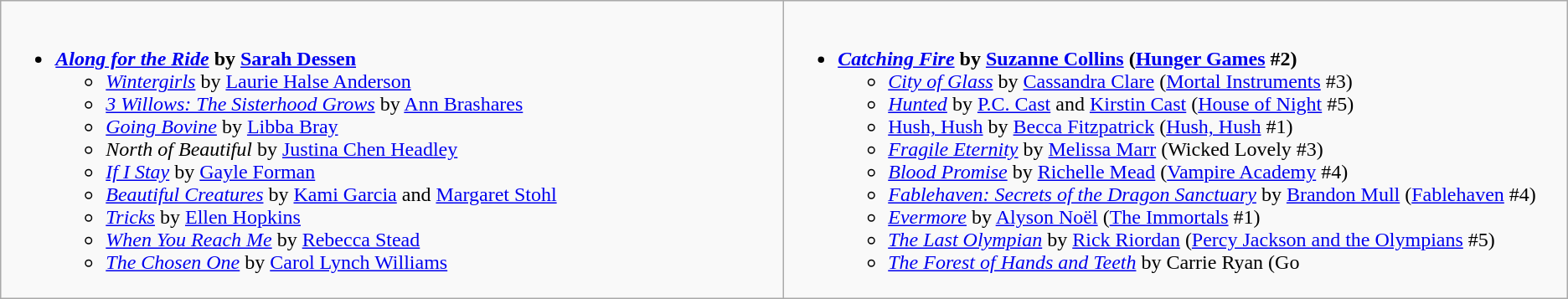<table class=wikitable>
<tr>
<td style="vertical-align:top; width:45em;"><br><ul><li><strong><a href='#'><em>Along for the Ride</em></a> by <a href='#'>Sarah Dessen</a></strong><ul><li><em><a href='#'>Wintergirls</a></em> by <a href='#'>Laurie Halse Anderson</a></li><li><em><a href='#'>3 Willows: The Sisterhood Grows</a></em> by <a href='#'>Ann Brashares</a></li><li><em><a href='#'>Going Bovine</a></em> by <a href='#'>Libba Bray</a></li><li><em>North of Beautiful</em> by <a href='#'>Justina Chen Headley</a></li><li><em><a href='#'>If I Stay</a></em> by <a href='#'>Gayle Forman</a></li><li><em><a href='#'>Beautiful Creatures</a></em> by <a href='#'>Kami Garcia</a> and <a href='#'>Margaret Stohl</a></li><li><a href='#'><em>Tricks</em></a> by <a href='#'>Ellen Hopkins</a></li><li><em><a href='#'>When You Reach Me</a></em> by <a href='#'>Rebecca Stead</a></li><li><a href='#'><em>The Chosen One</em></a> by <a href='#'>Carol Lynch Williams</a></li></ul></li></ul></td>
<td style="vertical-align:top; width:45em;"><br><ul><li><strong><em><a href='#'>Catching Fire</a></em></strong> <strong>by <a href='#'>Suzanne Collins</a> (<a href='#'>Hunger Games</a> #2)</strong><ul><li><em><a href='#'>City of Glass</a></em> by <a href='#'>Cassandra Clare</a> (<a href='#'>Mortal Instruments</a> #3)</li><li><em><a href='#'>Hunted</a></em> by <a href='#'>P.C. Cast</a> and <a href='#'>Kirstin Cast</a> (<a href='#'>House of Night</a> #5)</li><li><a href='#'>Hush, Hush</a> by <a href='#'>Becca Fitzpatrick</a> (<a href='#'>Hush, Hush</a> #1)</li><li><em><a href='#'>Fragile Eternity</a></em> by <a href='#'>Melissa Marr</a> (Wicked Lovely #3)</li><li><em><a href='#'>Blood Promise</a></em> by <a href='#'>Richelle Mead</a> (<a href='#'>Vampire Academy</a> #4)</li><li><em><a href='#'>Fablehaven: Secrets of the Dragon Sanctuary</a></em> by <a href='#'>Brandon Mull</a> (<a href='#'>Fablehaven</a> #4)</li><li><em><a href='#'>Evermore</a></em> by <a href='#'>Alyson Noël</a> (<a href='#'>The Immortals</a> #1)</li><li><em><a href='#'>The Last Olympian</a></em> by <a href='#'>Rick Riordan</a> (<a href='#'>Percy Jackson and the Olympians</a> #5)</li><li><em><a href='#'>The Forest of Hands and Teeth</a></em> by Carrie Ryan (Go</li></ul></li></ul></td>
</tr>
</table>
